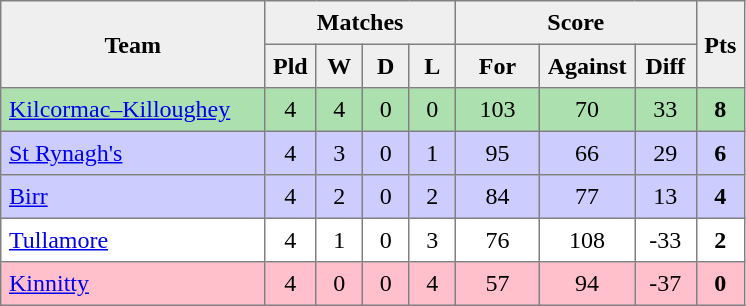<table style=border-collapse:collapse border=1 cellspacing=0 cellpadding=5>
<tr align=center bgcolor=#efefef>
<th rowspan=2 width=165>Team</th>
<th colspan=4>Matches</th>
<th colspan=3>Score</th>
<th rowspan=2width=20>Pts</th>
</tr>
<tr align=center bgcolor=#efefef>
<th width=20>Pld</th>
<th width=20>W</th>
<th width=20>D</th>
<th width=20>L</th>
<th width=45>For</th>
<th width=45>Against</th>
<th width=30>Diff</th>
</tr>
<tr align=center style="background:#ACE1AF;">
<td style="text-align:left;"><a href='#'>Kilcormac–Killoughey</a></td>
<td>4</td>
<td>4</td>
<td>0</td>
<td>0</td>
<td>103</td>
<td>70</td>
<td>33</td>
<td><strong>8</strong></td>
</tr>
<tr align=center style="background:#ccccff;">
<td style="text-align:left;"><a href='#'>St Rynagh's</a></td>
<td>4</td>
<td>3</td>
<td>0</td>
<td>1</td>
<td>95</td>
<td>66</td>
<td>29</td>
<td><strong>6</strong></td>
</tr>
<tr align=center style="background:#ccccff;">
<td style="text-align:left;"><a href='#'>Birr</a></td>
<td>4</td>
<td>2</td>
<td>0</td>
<td>2</td>
<td>84</td>
<td>77</td>
<td>13</td>
<td><strong>4</strong></td>
</tr>
<tr align=center>
<td style="text-align:left;"><a href='#'>Tullamore</a></td>
<td>4</td>
<td>1</td>
<td>0</td>
<td>3</td>
<td>76</td>
<td>108</td>
<td>-33</td>
<td><strong>2</strong></td>
</tr>
<tr align=center style="background:#FFC0CB;">
<td style="text-align:left;"><a href='#'>Kinnitty</a></td>
<td>4</td>
<td>0</td>
<td>0</td>
<td>4</td>
<td>57</td>
<td>94</td>
<td>-37</td>
<td><strong>0</strong></td>
</tr>
</table>
